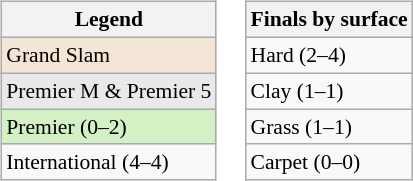<table>
<tr valign=top>
<td><br><table class="wikitable" style="font-size:90%">
<tr>
<th>Legend</th>
</tr>
<tr style="background:#f3e6d7;">
<td>Grand Slam</td>
</tr>
<tr style="background:#e9e9e9;">
<td>Premier M & Premier 5</td>
</tr>
<tr style="background:#d4f1c5;">
<td>Premier (0–2)</td>
</tr>
<tr>
<td>International (4–4)</td>
</tr>
</table>
</td>
<td><br><table class="wikitable" style="font-size:90%">
<tr>
<th>Finals by surface</th>
</tr>
<tr>
<td>Hard (2–4)</td>
</tr>
<tr>
<td>Clay (1–1)</td>
</tr>
<tr>
<td>Grass (1–1)</td>
</tr>
<tr>
<td>Carpet (0–0)</td>
</tr>
</table>
</td>
</tr>
</table>
